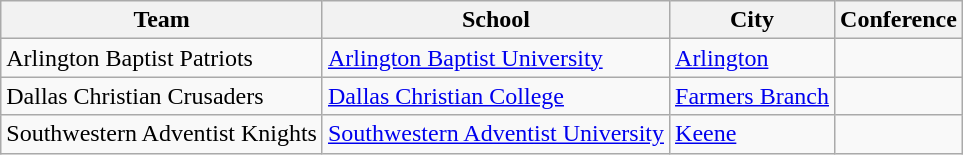<table class="sortable wikitable">
<tr>
<th>Team</th>
<th>School</th>
<th>City</th>
<th>Conference</th>
</tr>
<tr>
<td>Arlington Baptist Patriots</td>
<td><a href='#'>Arlington Baptist University</a> </td>
<td><a href='#'>Arlington</a></td>
<td></td>
</tr>
<tr>
<td>Dallas Christian Crusaders</td>
<td><a href='#'>Dallas Christian College</a></td>
<td><a href='#'>Farmers Branch</a></td>
<td></td>
</tr>
<tr>
<td>Southwestern Adventist Knights</td>
<td><a href='#'>Southwestern Adventist University</a> </td>
<td><a href='#'>Keene</a></td>
<td></td>
</tr>
</table>
